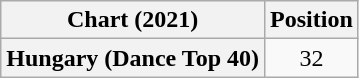<table class="wikitable plainrowheaders" style="text-align:center">
<tr>
<th scope="col">Chart (2021)</th>
<th scope="col">Position</th>
</tr>
<tr>
<th scope="row">Hungary (Dance Top 40)</th>
<td>32</td>
</tr>
</table>
